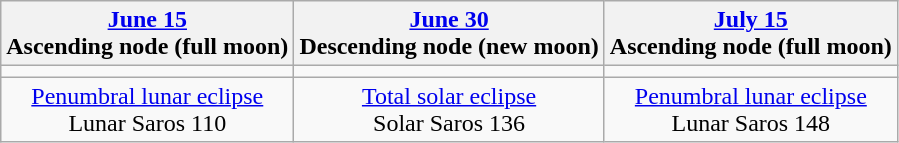<table class="wikitable">
<tr>
<th><a href='#'>June 15</a><br>Ascending node (full moon)<br></th>
<th><a href='#'>June 30</a><br>Descending node (new moon)<br></th>
<th><a href='#'>July 15</a><br>Ascending node (full moon)<br></th>
</tr>
<tr>
<td></td>
<td></td>
<td></td>
</tr>
<tr align=center>
<td><a href='#'>Penumbral lunar eclipse</a><br>Lunar Saros 110</td>
<td><a href='#'>Total solar eclipse</a><br>Solar Saros 136</td>
<td><a href='#'>Penumbral lunar eclipse</a><br>Lunar Saros 148</td>
</tr>
</table>
